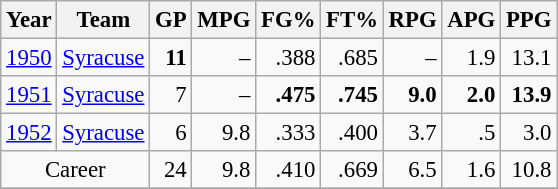<table class="wikitable sortable" style="font-size:95%; text-align:right;">
<tr>
<th>Year</th>
<th>Team</th>
<th>GP</th>
<th>MPG</th>
<th>FG%</th>
<th>FT%</th>
<th>RPG</th>
<th>APG</th>
<th>PPG</th>
</tr>
<tr>
<td style="text-align:left;"><a href='#'>1950</a></td>
<td style="text-align:left;"><a href='#'>Syracuse</a></td>
<td><strong>11</strong></td>
<td>–</td>
<td>.388</td>
<td>.685</td>
<td>–</td>
<td>1.9</td>
<td>13.1</td>
</tr>
<tr>
<td style="text-align:left;"><a href='#'>1951</a></td>
<td style="text-align:left;"><a href='#'>Syracuse</a></td>
<td>7</td>
<td>–</td>
<td><strong>.475</strong></td>
<td><strong>.745</strong></td>
<td><strong>9.0</strong></td>
<td><strong>2.0</strong></td>
<td><strong>13.9</strong></td>
</tr>
<tr>
<td style="text-align:left;"><a href='#'>1952</a></td>
<td style="text-align:left;"><a href='#'>Syracuse</a></td>
<td>6</td>
<td>9.8</td>
<td>.333</td>
<td>.400</td>
<td>3.7</td>
<td>.5</td>
<td>3.0</td>
</tr>
<tr class="sortbottom">
<td style="text-align:center;" colspan="2">Career</td>
<td>24</td>
<td>9.8</td>
<td>.410</td>
<td>.669</td>
<td>6.5</td>
<td>1.6</td>
<td>10.8</td>
</tr>
<tr>
</tr>
</table>
